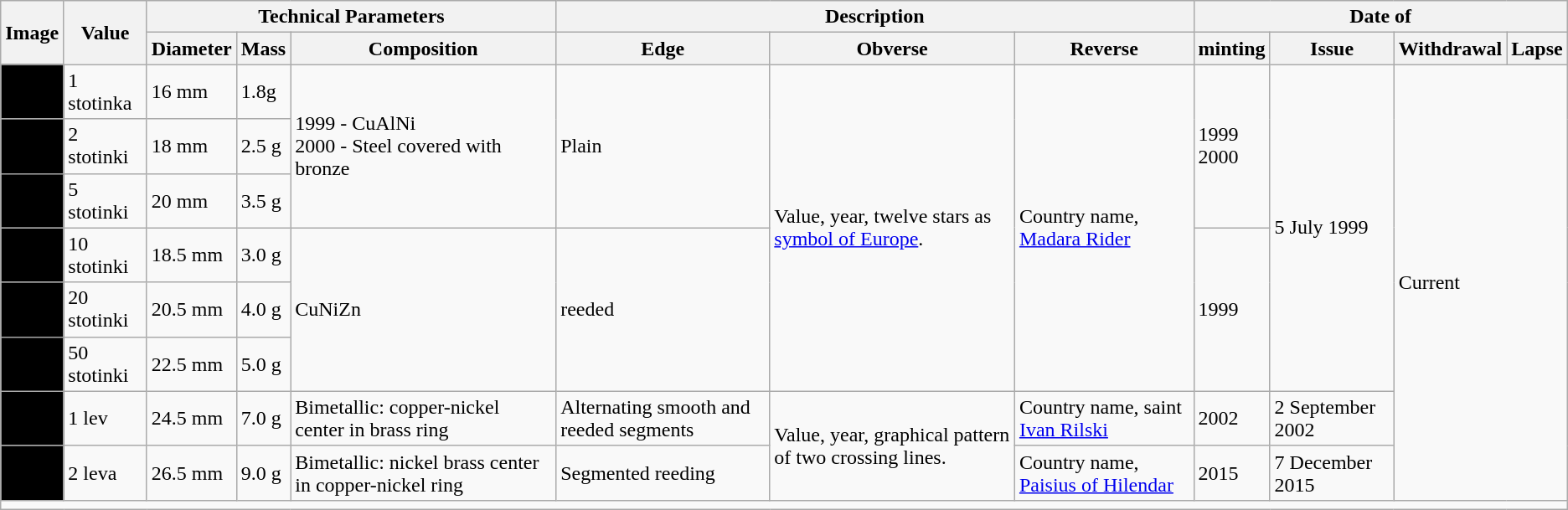<table class="wikitable">
<tr>
<th rowspan="2">Image</th>
<th rowspan="2">Value</th>
<th colspan="3">Technical Parameters</th>
<th colspan="3">Description</th>
<th colspan="4">Date of</th>
</tr>
<tr>
<th>Diameter</th>
<th>Mass</th>
<th>Composition</th>
<th>Edge</th>
<th>Obverse</th>
<th>Reverse</th>
<th>minting</th>
<th>Issue</th>
<th>Withdrawal</th>
<th>Lapse</th>
</tr>
<tr>
<td align="center" bgcolor="#000000"></td>
<td>1 stotinka</td>
<td>16 mm</td>
<td>1.8g</td>
<td rowspan='3'>1999 - CuAlNi<br>2000 - Steel covered with bronze</td>
<td rowspan='3'>Plain</td>
<td rowspan='6'>Value, year, twelve stars as <a href='#'>symbol of Europe</a>.</td>
<td rowspan='6'>Country name, <a href='#'>Madara Rider</a></td>
<td rowspan='3'>1999<br>2000</td>
<td rowspan='6'>5 July 1999</td>
<td rowspan='8' colspan='2'>Current</td>
</tr>
<tr>
<td align="center" bgcolor="#000000"></td>
<td>2 stotinki</td>
<td>18 mm</td>
<td>2.5 g</td>
</tr>
<tr>
<td align="center" bgcolor="#000000"></td>
<td>5 stotinki</td>
<td>20 mm</td>
<td>3.5 g</td>
</tr>
<tr>
<td align="center" bgcolor="#000000"></td>
<td>10 stotinki</td>
<td>18.5 mm</td>
<td>3.0 g</td>
<td rowspan='3'>CuNiZn</td>
<td rowspan='3'>reeded</td>
<td rowspan='3'>1999</td>
</tr>
<tr>
<td align="center" bgcolor="#000000"></td>
<td>20 stotinki</td>
<td>20.5 mm</td>
<td>4.0 g</td>
</tr>
<tr>
<td align="center" bgcolor="#000000"></td>
<td>50 stotinki</td>
<td>22.5 mm</td>
<td>5.0 g</td>
</tr>
<tr>
<td align="center" bgcolor="#000000"></td>
<td>1 lev</td>
<td>24.5 mm</td>
<td>7.0 g</td>
<td>Bimetallic: copper-nickel center in brass ring</td>
<td>Alternating smooth and reeded segments</td>
<td rowspan='2'>Value, year, graphical pattern of two crossing lines.</td>
<td>Country name, saint <a href='#'>Ivan Rilski</a></td>
<td>2002</td>
<td>2 September 2002</td>
</tr>
<tr>
<td align="center" bgcolor="#000000"></td>
<td>2 leva</td>
<td>26.5 mm</td>
<td>9.0 g</td>
<td>Bimetallic: nickel brass center in copper-nickel ring</td>
<td>Segmented reeding</td>
<td>Country name, <a href='#'>Paisius of Hilendar</a></td>
<td>2015</td>
<td>7 December 2015</td>
</tr>
<tr>
<td colspan="16"></td>
</tr>
</table>
